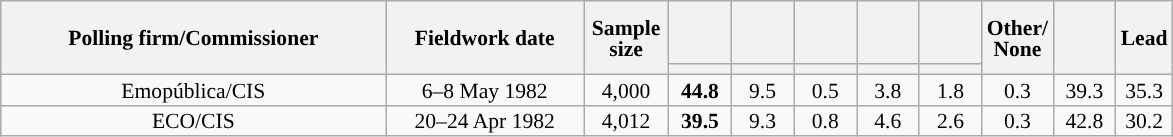<table class="wikitable collapsible collapsed" style="text-align:center; font-size:90%; line-height:14px;">
<tr style="height:42px;">
<th style="width:250px;" rowspan="2">Polling firm/Commissioner</th>
<th style="width:125px;" rowspan="2">Fieldwork date</th>
<th style="width:50px;" rowspan="2">Sample size</th>
<th style="width:35px;"></th>
<th style="width:35px;"></th>
<th style="width:35px;"></th>
<th style="width:35px;"></th>
<th style="width:35px;"></th>
<th style="width:35px;" rowspan="2">Other/<br>None</th>
<th style="width:35px;" rowspan="2"></th>
<th style="width:30px;" rowspan="2">Lead</th>
</tr>
<tr>
<th style="color:inherit;background:"></th>
<th style="color:inherit;background:"></th>
<th style="color:inherit;background:"></th>
<th style="color:inherit;background:"></th>
<th style="color:inherit;background:"></th>
</tr>
<tr>
<td>Emopública/CIS</td>
<td>6–8 May 1982</td>
<td>4,000</td>
<td><strong>44.8</strong></td>
<td>9.5</td>
<td>0.5</td>
<td>3.8</td>
<td>1.8</td>
<td>0.3</td>
<td>39.3</td>
<td style="background:">35.3</td>
</tr>
<tr>
<td>ECO/CIS</td>
<td>20–24 Apr 1982</td>
<td>4,012</td>
<td><strong>39.5</strong></td>
<td>9.3</td>
<td>0.8</td>
<td>4.6</td>
<td>2.6</td>
<td>0.3</td>
<td>42.8</td>
<td style="background:">30.2</td>
</tr>
</table>
